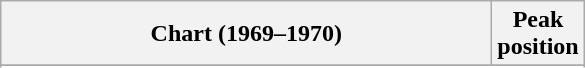<table class="wikitable sortable plainrowheaders">
<tr>
<th style="width:20em;">Chart (1969–1970)</th>
<th>Peak<br>position</th>
</tr>
<tr>
</tr>
<tr>
</tr>
<tr>
</tr>
<tr>
</tr>
<tr>
</tr>
</table>
